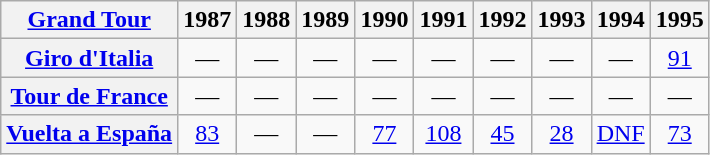<table class="wikitable plainrowheaders">
<tr>
<th scope="col"><a href='#'>Grand Tour</a></th>
<th scope="col">1987</th>
<th scope="col">1988</th>
<th scope="col">1989</th>
<th scope="col">1990</th>
<th scope="col">1991</th>
<th scope="col">1992</th>
<th scope="col">1993</th>
<th scope="col">1994</th>
<th scope="col">1995</th>
</tr>
<tr style="text-align:center;">
<th scope="row"> <a href='#'>Giro d'Italia</a></th>
<td>—</td>
<td>—</td>
<td>—</td>
<td>—</td>
<td>—</td>
<td>—</td>
<td>—</td>
<td>—</td>
<td><a href='#'>91</a></td>
</tr>
<tr style="text-align:center;">
<th scope="row"> <a href='#'>Tour de France</a></th>
<td>—</td>
<td>—</td>
<td>—</td>
<td>—</td>
<td>—</td>
<td>—</td>
<td>—</td>
<td>—</td>
<td>—</td>
</tr>
<tr style="text-align:center;">
<th scope="row"> <a href='#'>Vuelta a España</a></th>
<td><a href='#'>83</a></td>
<td>—</td>
<td>—</td>
<td><a href='#'>77</a></td>
<td><a href='#'>108</a></td>
<td><a href='#'>45</a></td>
<td><a href='#'>28</a></td>
<td><a href='#'>DNF</a></td>
<td><a href='#'>73</a></td>
</tr>
</table>
